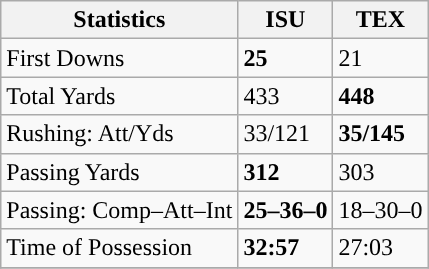<table class="wikitable" style="float: left;">
<tr>
<th>Statistics</th>
<th>ISU</th>
<th>TEX</th>
</tr>
<tr>
<td>First Downs</td>
<td><strong>25</strong></td>
<td>21</td>
</tr>
<tr>
<td>Total Yards</td>
<td>433</td>
<td><strong>448</strong></td>
</tr>
<tr>
<td>Rushing: Att/Yds</td>
<td>33/121</td>
<td><strong>35/145</strong></td>
</tr>
<tr>
<td>Passing Yards</td>
<td><strong>312</strong></td>
<td>303</td>
</tr>
<tr>
<td>Passing: Comp–Att–Int</td>
<td><strong>25–36–0</strong></td>
<td>18–30–0</td>
</tr>
<tr>
<td>Time of Possession</td>
<td><strong>32:57</strong></td>
<td>27:03</td>
</tr>
<tr>
</tr>
</table>
